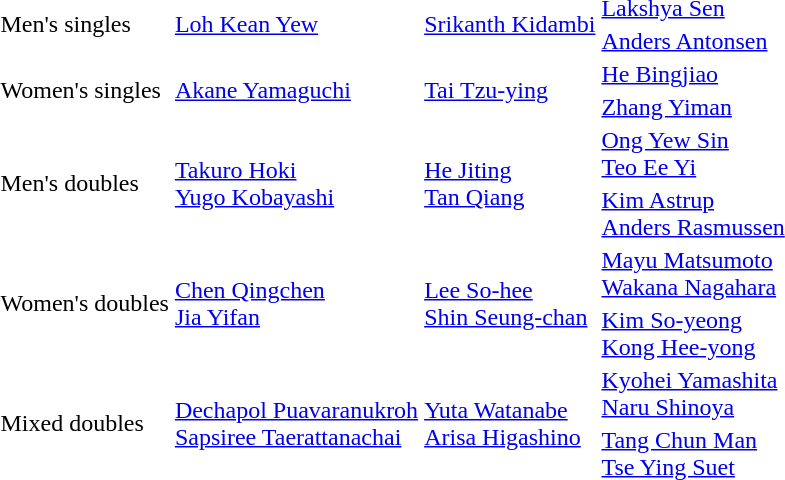<table>
<tr>
<td rowspan="2">Men's singles<br></td>
<td rowspan="2"> <a href='#'>Loh Kean Yew</a></td>
<td rowspan="2"> <a href='#'>Srikanth Kidambi</a></td>
<td> <a href='#'>Lakshya Sen</a></td>
</tr>
<tr>
<td> <a href='#'>Anders Antonsen</a></td>
</tr>
<tr>
<td rowspan="2">Women's singles<br></td>
<td rowspan="2"> <a href='#'>Akane Yamaguchi</a></td>
<td rowspan="2"> <a href='#'>Tai Tzu-ying</a></td>
<td> <a href='#'>He Bingjiao</a></td>
</tr>
<tr>
<td> <a href='#'>Zhang Yiman</a></td>
</tr>
<tr>
<td rowspan="2">Men's doubles<br></td>
<td rowspan="2"> <a href='#'>Takuro Hoki</a><br> <a href='#'>Yugo Kobayashi</a></td>
<td rowspan="2"> <a href='#'>He Jiting</a><br> <a href='#'>Tan Qiang</a></td>
<td> <a href='#'>Ong Yew Sin</a><br> <a href='#'>Teo Ee Yi</a></td>
</tr>
<tr>
<td> <a href='#'>Kim Astrup</a><br> <a href='#'>Anders Rasmussen</a></td>
</tr>
<tr>
<td rowspan="2">Women's doubles<br></td>
<td rowspan="2"> <a href='#'>Chen Qingchen</a><br> <a href='#'>Jia Yifan</a></td>
<td rowspan="2"> <a href='#'>Lee So-hee</a><br> <a href='#'>Shin Seung-chan</a></td>
<td> <a href='#'>Mayu Matsumoto</a><br> <a href='#'>Wakana Nagahara</a></td>
</tr>
<tr>
<td> <a href='#'>Kim So-yeong</a> <br> <a href='#'>Kong Hee-yong</a></td>
</tr>
<tr>
<td rowspan="2">Mixed doubles<br></td>
<td rowspan="2"> <a href='#'>Dechapol Puavaranukroh</a><br> <a href='#'>Sapsiree Taerattanachai</a></td>
<td rowspan="2"> <a href='#'>Yuta Watanabe</a><br> <a href='#'>Arisa Higashino</a></td>
<td> <a href='#'>Kyohei Yamashita</a><br> <a href='#'>Naru Shinoya</a></td>
</tr>
<tr>
<td> <a href='#'>Tang Chun Man</a><br> <a href='#'>Tse Ying Suet</a></td>
</tr>
</table>
